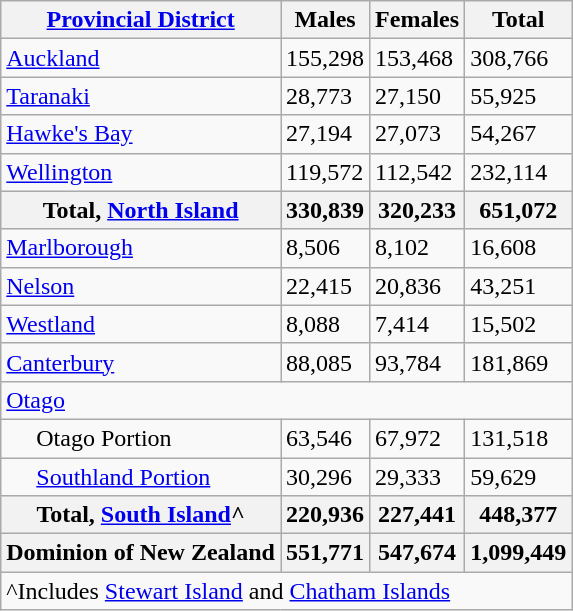<table class="wikitable" style="text-align:left">
<tr>
<th><a href='#'>Provincial District</a></th>
<th>Males</th>
<th>Females</th>
<th>Total</th>
</tr>
<tr>
<td><a href='#'>Auckland</a></td>
<td>155,298</td>
<td>153,468</td>
<td>308,766</td>
</tr>
<tr>
<td><a href='#'>Taranaki</a></td>
<td>28,773</td>
<td>27,150</td>
<td>55,925</td>
</tr>
<tr>
<td><a href='#'>Hawke's Bay</a></td>
<td>27,194</td>
<td>27,073</td>
<td>54,267</td>
</tr>
<tr>
<td><a href='#'>Wellington</a></td>
<td>119,572</td>
<td>112,542</td>
<td>232,114</td>
</tr>
<tr>
<th align=Center>Total, <a href='#'>North Island</a></th>
<th>330,839</th>
<th>320,233</th>
<th>651,072</th>
</tr>
<tr>
<td><a href='#'>Marlborough</a></td>
<td>8,506</td>
<td>8,102</td>
<td>16,608</td>
</tr>
<tr>
<td><a href='#'>Nelson</a></td>
<td>22,415</td>
<td>20,836</td>
<td>43,251</td>
</tr>
<tr>
<td><a href='#'>Westland</a></td>
<td>8,088</td>
<td>7,414</td>
<td>15,502</td>
</tr>
<tr>
<td><a href='#'>Canterbury</a></td>
<td>88,085</td>
<td>93,784</td>
<td>181,869</td>
</tr>
<tr>
<td colspan="6" style="text-align:left;"><a href='#'>Otago</a></td>
</tr>
<tr>
<td align=left>     Otago Portion</td>
<td>63,546</td>
<td>67,972</td>
<td>131,518</td>
</tr>
<tr>
<td align=left>     <a href='#'>Southland Portion</a></td>
<td>30,296</td>
<td>29,333</td>
<td>59,629</td>
</tr>
<tr>
<th align=center>Total, <a href='#'>South Island</a>^</th>
<th>220,936</th>
<th>227,441</th>
<th>448,377</th>
</tr>
<tr>
<th> Dominion of New Zealand</th>
<th>551,771</th>
<th>547,674</th>
<th>1,099,449</th>
</tr>
<tr>
<td colspan="4" style="text-align:left;">^Includes <a href='#'>Stewart Island</a> and <a href='#'>Chatham Islands</a></td>
</tr>
</table>
